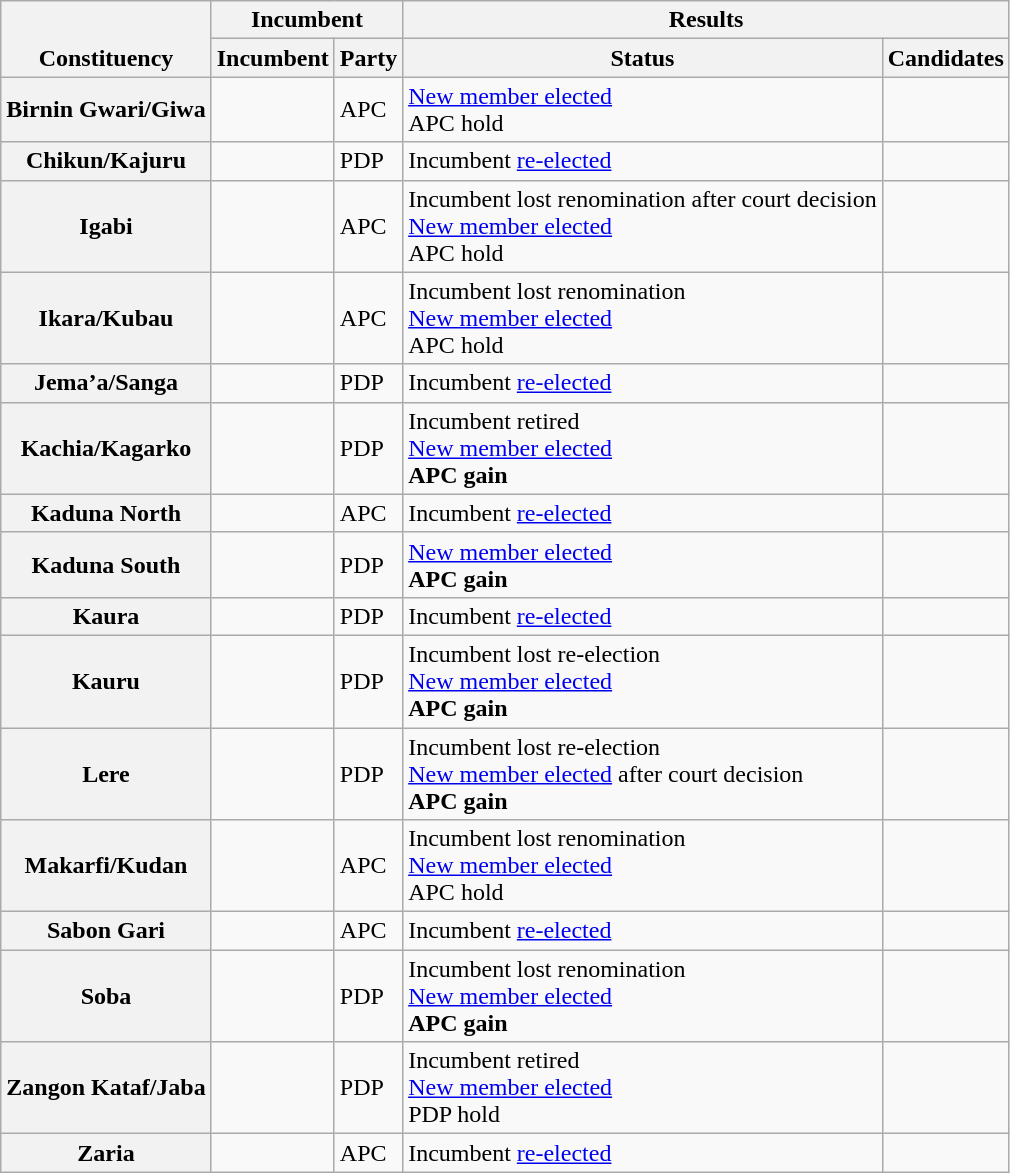<table class="wikitable sortable">
<tr valign=bottom>
<th rowspan=2>Constituency</th>
<th colspan=2>Incumbent</th>
<th colspan=2>Results</th>
</tr>
<tr valign=bottom>
<th>Incumbent</th>
<th>Party</th>
<th>Status</th>
<th>Candidates</th>
</tr>
<tr>
<th>Birnin Gwari/Giwa</th>
<td></td>
<td>APC</td>
<td><a href='#'>New member elected</a><br>APC hold</td>
<td nowrap></td>
</tr>
<tr>
<th>Chikun/Kajuru</th>
<td></td>
<td>PDP</td>
<td>Incumbent <a href='#'>re-elected</a></td>
<td nowrap></td>
</tr>
<tr>
<th>Igabi</th>
<td></td>
<td>APC</td>
<td>Incumbent lost renomination after court decision<br><a href='#'>New member elected</a><br>APC hold</td>
<td nowrap></td>
</tr>
<tr>
<th>Ikara/Kubau</th>
<td></td>
<td>APC</td>
<td>Incumbent lost renomination<br><a href='#'>New member elected</a><br>APC hold</td>
<td nowrap></td>
</tr>
<tr>
<th>Jema’a/Sanga</th>
<td></td>
<td>PDP</td>
<td>Incumbent <a href='#'>re-elected</a></td>
<td nowrap></td>
</tr>
<tr>
<th>Kachia/Kagarko</th>
<td></td>
<td>PDP</td>
<td>Incumbent retired<br><a href='#'>New member elected</a><br><strong>APC gain</strong></td>
<td nowrap></td>
</tr>
<tr>
<th>Kaduna North</th>
<td></td>
<td>APC</td>
<td>Incumbent <a href='#'>re-elected</a></td>
<td nowrap></td>
</tr>
<tr>
<th>Kaduna South</th>
<td></td>
<td>PDP</td>
<td><a href='#'>New member elected</a><br><strong>APC gain</strong></td>
<td nowrap></td>
</tr>
<tr>
<th>Kaura</th>
<td></td>
<td>PDP</td>
<td>Incumbent <a href='#'>re-elected</a></td>
<td nowrap></td>
</tr>
<tr>
<th>Kauru</th>
<td></td>
<td>PDP</td>
<td>Incumbent lost re-election<br><a href='#'>New member elected</a><br><strong>APC gain</strong></td>
<td nowrap></td>
</tr>
<tr>
<th>Lere</th>
<td></td>
<td>PDP</td>
<td>Incumbent lost re-election<br><a href='#'>New member elected</a> after court decision<br><strong>APC gain</strong></td>
<td nowrap></td>
</tr>
<tr>
<th>Makarfi/Kudan</th>
<td></td>
<td>APC</td>
<td>Incumbent lost renomination<br><a href='#'>New member elected</a><br>APC hold</td>
<td nowrap></td>
</tr>
<tr>
<th>Sabon Gari</th>
<td></td>
<td>APC</td>
<td>Incumbent <a href='#'>re-elected</a></td>
<td nowrap></td>
</tr>
<tr>
<th>Soba</th>
<td></td>
<td>PDP</td>
<td>Incumbent lost renomination<br><a href='#'>New member elected</a><br><strong>APC gain</strong></td>
<td nowrap></td>
</tr>
<tr>
<th>Zangon Kataf/Jaba</th>
<td></td>
<td>PDP</td>
<td>Incumbent retired<br><a href='#'>New member elected</a><br>PDP hold</td>
<td nowrap></td>
</tr>
<tr>
<th>Zaria</th>
<td></td>
<td>APC</td>
<td>Incumbent <a href='#'>re-elected</a></td>
<td nowrap></td>
</tr>
</table>
